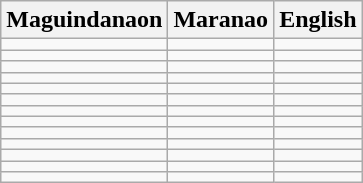<table class="wikitable">
<tr>
<th>Maguindanaon</th>
<th>Maranao</th>
<th>English</th>
</tr>
<tr>
<td>  </td>
<td>  </td>
<td>  </td>
</tr>
<tr>
<td>  </td>
<td>  </td>
<td>  </td>
</tr>
<tr>
<td>  </td>
<td>  </td>
<td>  </td>
</tr>
<tr>
<td>  </td>
<td>  </td>
<td>  </td>
</tr>
<tr>
<td>  </td>
<td>  </td>
<td>  </td>
</tr>
<tr>
<td>  </td>
<td>  </td>
<td>  </td>
</tr>
<tr>
<td>  </td>
<td>  </td>
<td>  </td>
</tr>
<tr>
<td>  </td>
<td>  </td>
<td>  </td>
</tr>
<tr>
<td>  </td>
<td>  </td>
<td>  </td>
</tr>
<tr>
<td>  </td>
<td>  </td>
<td>  </td>
</tr>
<tr>
<td>  </td>
<td>  </td>
<td>  </td>
</tr>
<tr>
<td>  </td>
<td>  </td>
<td>  </td>
</tr>
<tr>
<td>  </td>
<td>  </td>
<td>  </td>
</tr>
</table>
